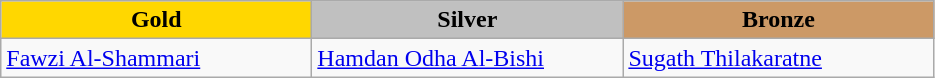<table class="wikitable" style="text-align:left">
<tr align="center">
<td width=200 bgcolor=gold><strong>Gold</strong></td>
<td width=200 bgcolor=silver><strong>Silver</strong></td>
<td width=200 bgcolor=CC9966><strong>Bronze</strong></td>
</tr>
<tr>
<td><a href='#'>Fawzi Al-Shammari</a><br><em></em></td>
<td><a href='#'>Hamdan Odha Al-Bishi</a><br><em></em></td>
<td><a href='#'>Sugath Thilakaratne</a><br><em></em></td>
</tr>
</table>
